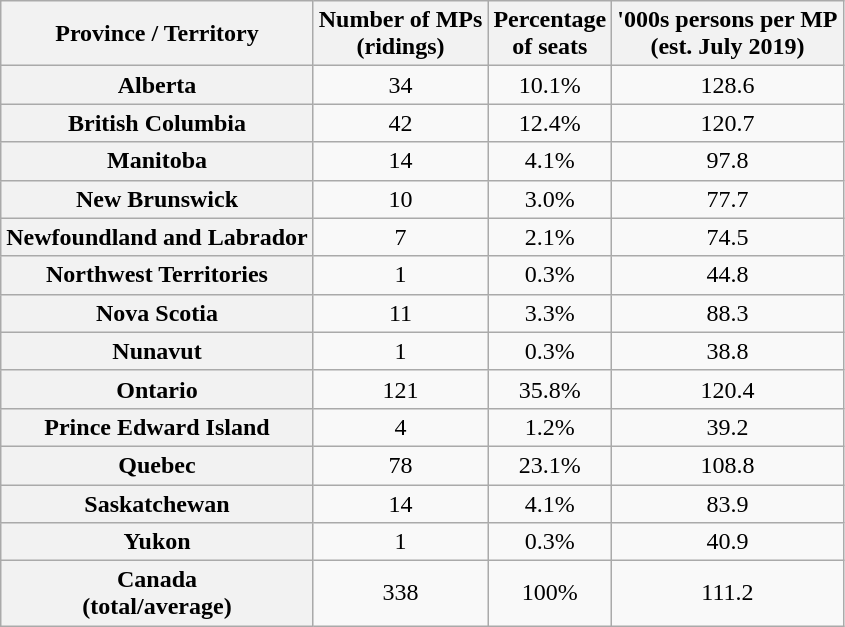<table class="wikitable sortable">
<tr>
<th>Province / Territory</th>
<th>Number of MPs<br>(ridings)</th>
<th>Percentage<br>of seats</th>
<th>'000s persons per MP<br>(est. July 2019)</th>
</tr>
<tr>
<th>Alberta</th>
<td align="center">34</td>
<td align="center">10.1%</td>
<td align="center">128.6</td>
</tr>
<tr>
<th>British Columbia</th>
<td align="center">42</td>
<td align="center">12.4%</td>
<td align="center">120.7</td>
</tr>
<tr>
<th>Manitoba</th>
<td align="center">14</td>
<td align="center">4.1%</td>
<td align="center">97.8</td>
</tr>
<tr>
<th>New Brunswick</th>
<td align="center">10</td>
<td align="center">3.0%</td>
<td align="center">77.7</td>
</tr>
<tr>
<th>Newfoundland and Labrador</th>
<td align="center">7</td>
<td align="center">2.1%</td>
<td align="center">74.5</td>
</tr>
<tr>
<th>Northwest Territories</th>
<td align="center">1</td>
<td align="center">0.3%</td>
<td align="center">44.8</td>
</tr>
<tr>
<th>Nova Scotia</th>
<td align="center">11</td>
<td align="center">3.3%</td>
<td align="center">88.3</td>
</tr>
<tr>
<th>Nunavut</th>
<td align="center">1</td>
<td align="center">0.3%</td>
<td align="center">38.8</td>
</tr>
<tr>
<th>Ontario</th>
<td align="center">121</td>
<td align="center">35.8%</td>
<td align="center">120.4</td>
</tr>
<tr>
<th>Prince Edward Island</th>
<td align="center">4</td>
<td align="center">1.2%</td>
<td align="center">39.2</td>
</tr>
<tr>
<th>Quebec</th>
<td align="center">78</td>
<td align="center">23.1%</td>
<td align="center">108.8</td>
</tr>
<tr>
<th>Saskatchewan</th>
<td align="center">14</td>
<td align="center">4.1%</td>
<td align="center">83.9</td>
</tr>
<tr>
<th>Yukon</th>
<td align="center">1</td>
<td align="center">0.3%</td>
<td align="center">40.9</td>
</tr>
<tr class="sortbottom">
<th>Canada<br>(total/average)</th>
<td align="center">338</td>
<td align="center">100%</td>
<td align="center">111.2</td>
</tr>
</table>
